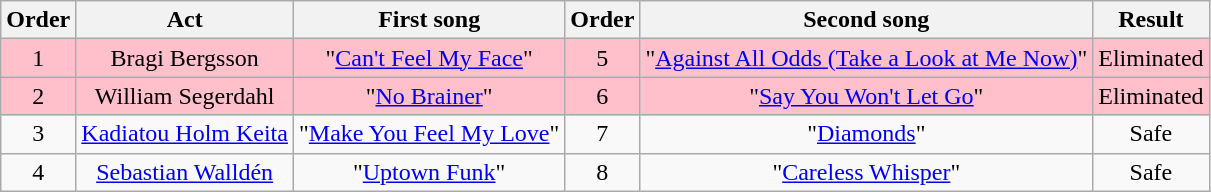<table class="wikitable plainrowheaders" style="text-align:center;">
<tr>
<th>Order</th>
<th>Act</th>
<th>First song</th>
<th>Order</th>
<th>Second song</th>
<th>Result</th>
</tr>
<tr style="background:pink;">
<td>1</td>
<td>Bragi Bergsson</td>
<td>"<a href='#'>Can't Feel My Face</a>"</td>
<td>5</td>
<td>"<a href='#'>Against All Odds (Take a Look at Me Now)</a>"</td>
<td>Eliminated</td>
</tr>
<tr style="background:pink;">
<td>2</td>
<td>William Segerdahl</td>
<td>"<a href='#'>No Brainer</a>"</td>
<td>6</td>
<td>"<a href='#'>Say You Won't Let Go</a>"</td>
<td>Eliminated</td>
</tr>
<tr>
<td>3</td>
<td><a href='#'>Kadiatou Holm Keita</a></td>
<td>"<a href='#'>Make You Feel My Love</a>"</td>
<td>7</td>
<td>"<a href='#'>Diamonds</a>"</td>
<td>Safe</td>
</tr>
<tr>
<td>4</td>
<td><a href='#'>Sebastian Walldén</a></td>
<td>"<a href='#'>Uptown Funk</a>"</td>
<td>8</td>
<td>"<a href='#'>Careless Whisper</a>"</td>
<td>Safe</td>
</tr>
</table>
